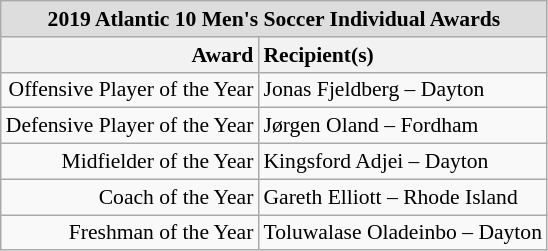<table class="wikitable" style="white-space:nowrap; font-size:90%;">
<tr>
<td colspan="2" style="text-align:center; background:#ddd;"><strong>2019 Atlantic 10 Men's Soccer Individual Awards</strong></td>
</tr>
<tr>
<th style="text-align:right;">Award</th>
<th style="text-align:left;">Recipient(s)</th>
</tr>
<tr>
<td style="text-align:right;">Offensive Player of the Year</td>
<td style="text-align:left;">Jonas Fjeldberg – Dayton</td>
</tr>
<tr>
<td style="text-align:right;">Defensive Player of the Year</td>
<td style="text-align:left;">Jørgen Oland – Fordham</td>
</tr>
<tr>
<td style="text-align:right;">Midfielder of the Year</td>
<td style="text-align:left;">Kingsford Adjei – Dayton</td>
</tr>
<tr>
<td style="text-align:right;">Coach of the Year</td>
<td style="text-align:left;">Gareth Elliott – Rhode Island</td>
</tr>
<tr>
<td style="text-align:right;">Freshman of the Year</td>
<td style="text-align:left;">Toluwalase Oladeinbo – Dayton</td>
</tr>
</table>
